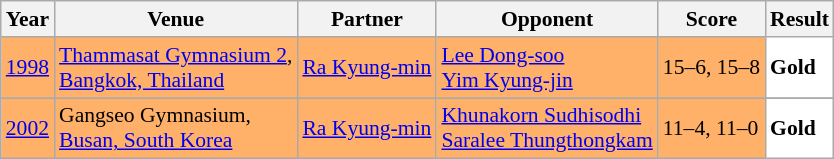<table class="sortable wikitable" style="font-size: 90%;">
<tr>
<th>Year</th>
<th>Venue</th>
<th>Partner</th>
<th>Opponent</th>
<th>Score</th>
<th>Result</th>
</tr>
<tr style="background:#FFB069">
<td align="center"><a href='#'>1998</a></td>
<td align="left"><a href='#'>Thammasat Gymnasium 2</a>,<br><a href='#'>Bangkok, Thailand</a></td>
<td align="left"> <a href='#'>Ra Kyung-min</a></td>
<td align="left"> <a href='#'>Lee Dong-soo</a> <br>  <a href='#'>Yim Kyung-jin</a></td>
<td align="left">15–6, 15–8</td>
<td style="text-align:left; background:white"> <strong>Gold</strong></td>
</tr>
<tr>
</tr>
<tr style="background:#FFB069">
<td align="center"><a href='#'>2002</a></td>
<td align="left">Gangseo Gymnasium,<br><a href='#'>Busan, South Korea</a></td>
<td align="left"> <a href='#'>Ra Kyung-min</a></td>
<td align="left"> <a href='#'>Khunakorn Sudhisodhi</a> <br>  <a href='#'>Saralee Thungthongkam</a></td>
<td align="left">11–4, 11–0</td>
<td style="text-align:left; background:white"> <strong>Gold</strong></td>
</tr>
</table>
